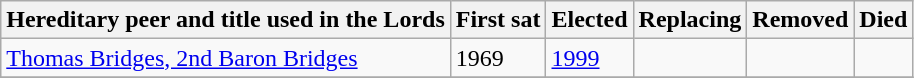<table class="sortable wikitable">
<tr>
<th>Hereditary peer and title used in the Lords</th>
<th>First sat</th>
<th>Elected</th>
<th>Replacing</th>
<th>Removed</th>
<th>Died</th>
</tr>
<tr>
<td><a href='#'>Thomas Bridges, 2nd Baron Bridges</a></td>
<td>1969</td>
<td><a href='#'>1999</a></td>
<td></td>
<td></td>
<td></td>
</tr>
<tr>
</tr>
</table>
